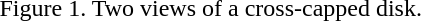<table>
<tr>
<td></td>
</tr>
<tr>
<td align=center>Figure 1. Two views of a cross-capped disk.</td>
</tr>
</table>
